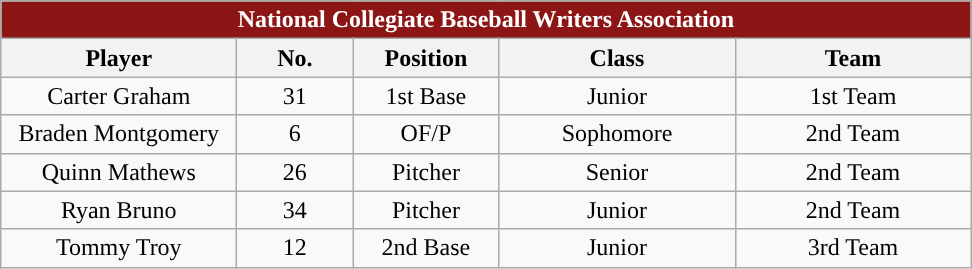<table class="wikitable" style="text-align:center">
<tr>
<td colspan="5" style= "background: #8C1515; color:white"><strong>National Collegiate Baseball Writers Association</strong></td>
</tr>
<tr>
<th style="width:150px; ">Player</th>
<th style="width:70px; ">No.</th>
<th style="width:90px; ">Position</th>
<th style="width:150px; ">Class</th>
<th style="width:150px; ">Team</th>
</tr>
<tr>
<td>Carter Graham</td>
<td>31</td>
<td>1st Base</td>
<td>Junior</td>
<td>1st Team</td>
</tr>
<tr>
<td>Braden Montgomery</td>
<td>6</td>
<td>OF/P</td>
<td>Sophomore</td>
<td>2nd Team</td>
</tr>
<tr>
<td>Quinn Mathews</td>
<td>26</td>
<td>Pitcher</td>
<td>Senior</td>
<td>2nd Team</td>
</tr>
<tr>
<td>Ryan Bruno</td>
<td>34</td>
<td>Pitcher</td>
<td>Junior</td>
<td>2nd Team</td>
</tr>
<tr>
<td>Tommy Troy</td>
<td>12</td>
<td>2nd Base</td>
<td>Junior</td>
<td>3rd Team</td>
</tr>
</table>
